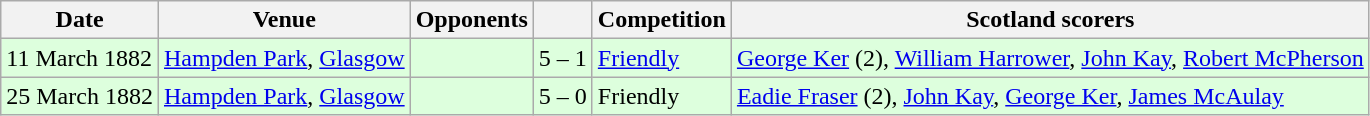<table class="wikitable">
<tr>
<th>Date</th>
<th>Venue</th>
<th>Opponents</th>
<th></th>
<th>Competition</th>
<th>Scotland scorers</th>
</tr>
<tr bgcolor=#ddffdd>
<td>11 March 1882</td>
<td><a href='#'>Hampden Park</a>, <a href='#'>Glasgow</a></td>
<td></td>
<td align=center>5 – 1</td>
<td><a href='#'>Friendly</a></td>
<td><a href='#'>George Ker</a> (2), <a href='#'>William Harrower</a>, <a href='#'>John Kay</a>, <a href='#'>Robert McPherson</a></td>
</tr>
<tr bgcolor=#ddffdd>
<td>25 March 1882</td>
<td><a href='#'>Hampden Park</a>, <a href='#'>Glasgow</a></td>
<td></td>
<td align=center>5 – 0</td>
<td>Friendly</td>
<td><a href='#'>Eadie Fraser</a> (2), <a href='#'>John Kay</a>, <a href='#'>George Ker</a>, <a href='#'>James McAulay</a></td>
</tr>
</table>
